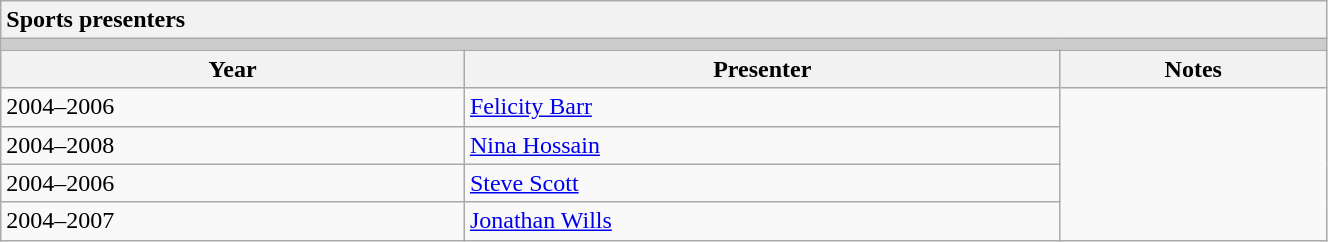<table class="wikitable collapsible collapsed" style="width:70%;">
<tr>
<th colspan="3" style="text-align:left;">Sports presenters</th>
</tr>
<tr style="background:#ccc;">
<td colspan="3"></td>
</tr>
<tr>
<th>Year</th>
<th>Presenter</th>
<th>Notes</th>
</tr>
<tr>
<td>2004–2006</td>
<td><a href='#'>Felicity Barr</a></td>
<td rowspan=4></td>
</tr>
<tr>
<td>2004–2008</td>
<td><a href='#'>Nina Hossain</a></td>
</tr>
<tr>
<td>2004–2006</td>
<td><a href='#'>Steve Scott</a></td>
</tr>
<tr>
<td>2004–2007</td>
<td><a href='#'>Jonathan Wills</a></td>
</tr>
</table>
